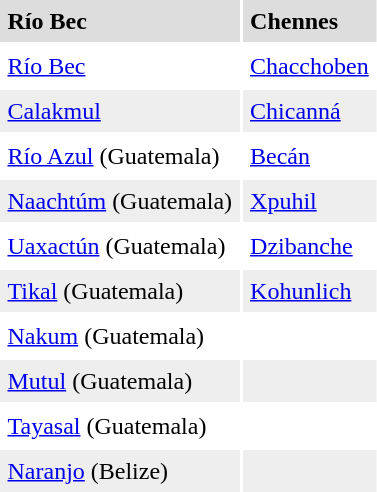<table cellpadding=5>
<tr bgcolor="#dddddd">
<td><strong>Río Bec</strong></td>
<td><strong>Chennes</strong></td>
</tr>
<tr>
<td><a href='#'>Río Bec</a></td>
<td><a href='#'>Chacchoben</a></td>
</tr>
<tr bgcolor="#eeeeee">
<td><a href='#'>Calakmul</a></td>
<td><a href='#'>Chicanná</a></td>
</tr>
<tr>
<td><a href='#'>Río Azul</a> (Guatemala)</td>
<td><a href='#'>Becán</a></td>
</tr>
<tr bgcolor="#eeeeee">
<td><a href='#'>Naachtúm</a> (Guatemala)</td>
<td><a href='#'>Xpuhil</a></td>
</tr>
<tr>
<td><a href='#'>Uaxactún</a> (Guatemala)</td>
<td><a href='#'>Dzibanche</a></td>
</tr>
<tr bgcolor="#eeeeee">
<td><a href='#'>Tikal</a> (Guatemala)</td>
<td><a href='#'>Kohunlich</a></td>
</tr>
<tr>
<td><a href='#'>Nakum</a> (Guatemala)</td>
<td></td>
</tr>
<tr bgcolor="#eeeeee">
<td><a href='#'>Mutul</a> (Guatemala)</td>
<td></td>
</tr>
<tr>
<td><a href='#'>Tayasal</a> (Guatemala)</td>
<td></td>
</tr>
<tr bgcolor="#eeeeee">
<td><a href='#'>Naranjo</a> (Belize)</td>
<td></td>
</tr>
</table>
